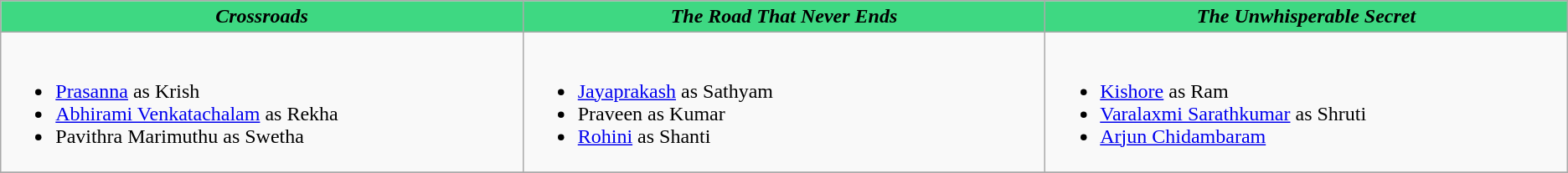<table class=wikitable>
<tr>
<th style="background:#3ED882; width:20%"><em>Crossroads</em></th>
<th style="background:#3ED882; width:20%"><em>The Road That Never Ends</em></th>
<th style="background:#3ED882; width:20%"><em>The Unwhisperable Secret</em></th>
</tr>
<tr>
<td valign="top"><br><ul><li><a href='#'>Prasanna</a> as Krish</li><li><a href='#'>Abhirami Venkatachalam</a> as Rekha</li><li>Pavithra Marimuthu as Swetha</li></ul></td>
<td valign="top"><br><ul><li><a href='#'>Jayaprakash</a> as Sathyam</li><li>Praveen as Kumar</li><li><a href='#'>Rohini</a> as Shanti</li></ul></td>
<td valign="top"><br><ul><li><a href='#'>Kishore</a> as Ram</li><li><a href='#'>Varalaxmi Sarathkumar</a> as Shruti</li><li><a href='#'>Arjun Chidambaram</a></li></ul></td>
</tr>
<tr>
</tr>
</table>
